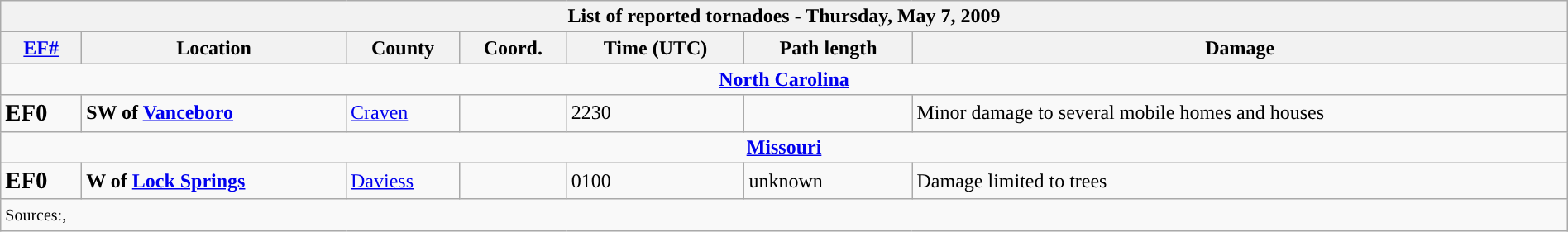<table class="wikitable collapsible" width="100%">
<tr>
<th colspan="7">List of reported tornadoes - Thursday, May 7, 2009</th>
</tr>
<tr>
<th><a href='#'>EF#</a></th>
<th>Location</th>
<th>County</th>
<th>Coord.</th>
<th>Time (UTC)</th>
<th>Path length</th>
<th>Damage</th>
</tr>
<tr>
<td colspan="7" align=center><strong><a href='#'>North Carolina</a></strong></td>
</tr>
<tr>
<td><big><strong>EF0</strong></big></td>
<td><strong>SW of <a href='#'>Vanceboro</a></strong></td>
<td><a href='#'>Craven</a></td>
<td></td>
<td>2230</td>
<td></td>
<td>Minor damage to several mobile homes and houses</td>
</tr>
<tr>
<td colspan="7" align=center><strong><a href='#'>Missouri</a></strong></td>
</tr>
<tr>
<td><big><strong>EF0</strong></big></td>
<td><strong>W of <a href='#'>Lock Springs</a></strong></td>
<td><a href='#'>Daviess</a></td>
<td></td>
<td>0100</td>
<td>unknown</td>
<td>Damage limited to trees</td>
</tr>
<tr>
<td colspan="7"><small>Sources:, </small></td>
</tr>
</table>
